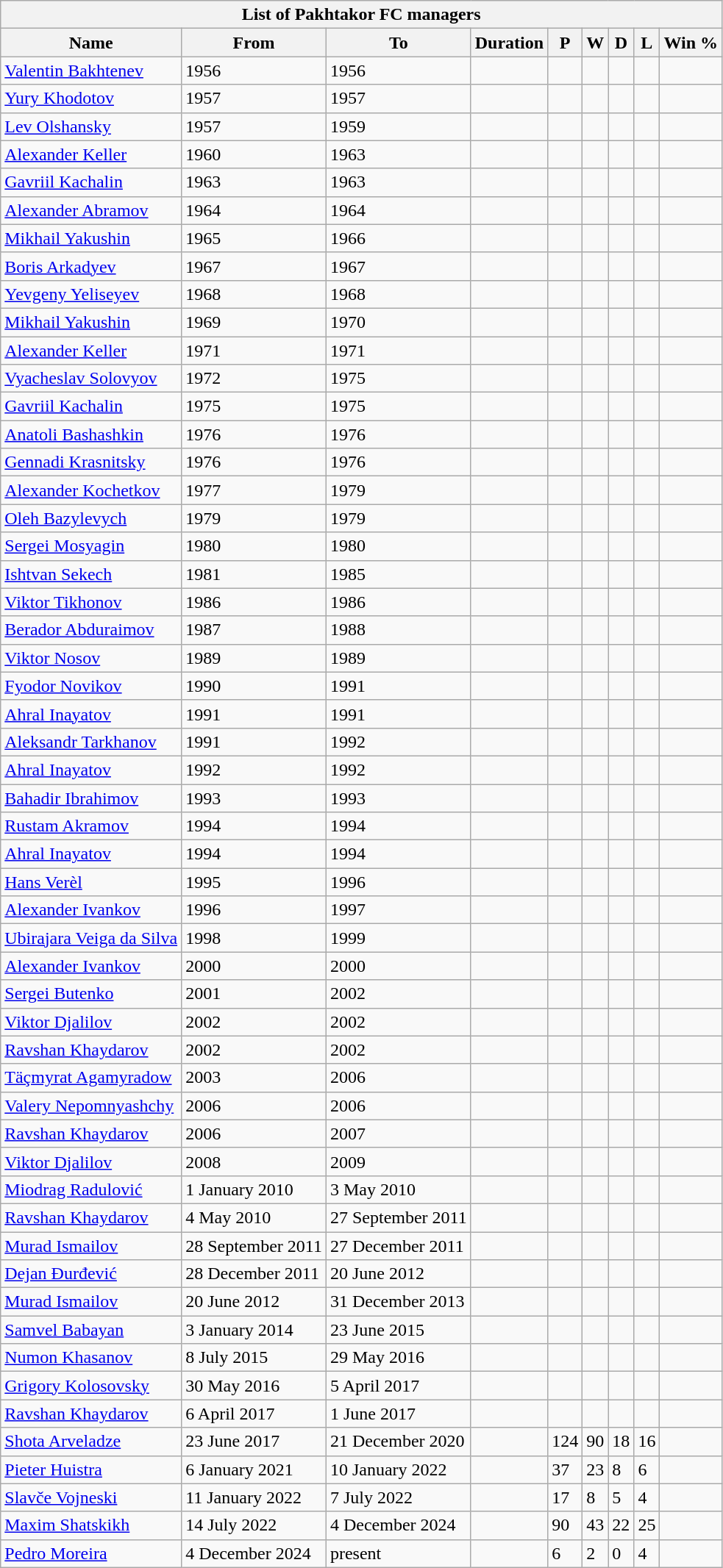<table class="wikitable">
<tr>
<th colspan=9>List of Pakhtakor FC managers</th>
</tr>
<tr>
<th>Name</th>
<th class="unsortable">From</th>
<th class="unsortable">To</th>
<th>Duration</th>
<th>P</th>
<th>W</th>
<th>D</th>
<th>L</th>
<th>Win %</th>
</tr>
<tr>
<td> <a href='#'>Valentin Bakhtenev</a></td>
<td>1956</td>
<td>1956</td>
<td></td>
<td></td>
<td></td>
<td></td>
<td></td>
<td></td>
</tr>
<tr>
<td> <a href='#'>Yury Khodotov</a></td>
<td>1957</td>
<td>1957</td>
<td></td>
<td></td>
<td></td>
<td></td>
<td></td>
<td></td>
</tr>
<tr>
<td> <a href='#'>Lev Olshansky</a></td>
<td>1957</td>
<td>1959</td>
<td></td>
<td></td>
<td></td>
<td></td>
<td></td>
<td></td>
</tr>
<tr>
<td> <a href='#'>Alexander Keller</a></td>
<td>1960</td>
<td>1963</td>
<td></td>
<td></td>
<td></td>
<td></td>
<td></td>
<td></td>
</tr>
<tr>
<td> <a href='#'>Gavriil Kachalin</a></td>
<td>1963</td>
<td>1963</td>
<td></td>
<td></td>
<td></td>
<td></td>
<td></td>
<td></td>
</tr>
<tr>
<td> <a href='#'>Alexander Abramov</a></td>
<td>1964</td>
<td>1964</td>
<td></td>
<td></td>
<td></td>
<td></td>
<td></td>
<td></td>
</tr>
<tr>
<td> <a href='#'>Mikhail Yakushin</a></td>
<td>1965</td>
<td>1966</td>
<td></td>
<td></td>
<td></td>
<td></td>
<td></td>
<td></td>
</tr>
<tr>
<td> <a href='#'>Boris Arkadyev</a></td>
<td>1967</td>
<td>1967</td>
<td></td>
<td></td>
<td></td>
<td></td>
<td></td>
<td></td>
</tr>
<tr>
<td> <a href='#'>Yevgeny Yeliseyev</a></td>
<td>1968</td>
<td>1968</td>
<td></td>
<td></td>
<td></td>
<td></td>
<td></td>
<td></td>
</tr>
<tr>
<td> <a href='#'>Mikhail Yakushin</a></td>
<td>1969</td>
<td>1970</td>
<td></td>
<td></td>
<td></td>
<td></td>
<td></td>
<td></td>
</tr>
<tr>
<td> <a href='#'>Alexander Keller</a></td>
<td>1971</td>
<td>1971</td>
<td></td>
<td></td>
<td></td>
<td></td>
<td></td>
<td></td>
</tr>
<tr>
<td> <a href='#'>Vyacheslav Solovyov</a></td>
<td>1972</td>
<td>1975</td>
<td></td>
<td></td>
<td></td>
<td></td>
<td></td>
<td></td>
</tr>
<tr>
<td> <a href='#'>Gavriil Kachalin</a></td>
<td>1975</td>
<td>1975</td>
<td></td>
<td></td>
<td></td>
<td></td>
<td></td>
<td></td>
</tr>
<tr>
<td> <a href='#'>Anatoli Bashashkin</a></td>
<td>1976</td>
<td>1976</td>
<td></td>
<td></td>
<td></td>
<td></td>
<td></td>
<td></td>
</tr>
<tr>
<td> <a href='#'>Gennadi Krasnitsky</a></td>
<td>1976</td>
<td>1976</td>
<td></td>
<td></td>
<td></td>
<td></td>
<td></td>
<td></td>
</tr>
<tr>
<td> <a href='#'>Alexander Kochetkov</a></td>
<td>1977</td>
<td>1979</td>
<td></td>
<td></td>
<td></td>
<td></td>
<td></td>
<td></td>
</tr>
<tr>
<td> <a href='#'>Oleh Bazylevych</a></td>
<td>1979</td>
<td>1979</td>
<td></td>
<td></td>
<td></td>
<td></td>
<td></td>
<td></td>
</tr>
<tr>
<td> <a href='#'>Sergei Mosyagin</a></td>
<td>1980</td>
<td>1980</td>
<td></td>
<td></td>
<td></td>
<td></td>
<td></td>
<td></td>
</tr>
<tr>
<td> <a href='#'>Ishtvan Sekech</a></td>
<td>1981</td>
<td>1985</td>
<td></td>
<td></td>
<td></td>
<td></td>
<td></td>
<td></td>
</tr>
<tr>
<td> <a href='#'>Viktor Tikhonov</a></td>
<td>1986</td>
<td>1986</td>
<td></td>
<td></td>
<td></td>
<td></td>
<td></td>
<td></td>
</tr>
<tr>
<td> <a href='#'>Berador Abduraimov</a></td>
<td>1987</td>
<td>1988</td>
<td></td>
<td></td>
<td></td>
<td></td>
<td></td>
<td></td>
</tr>
<tr>
<td> <a href='#'>Viktor Nosov</a></td>
<td>1989</td>
<td>1989</td>
<td></td>
<td></td>
<td></td>
<td></td>
<td></td>
<td></td>
</tr>
<tr>
<td> <a href='#'>Fyodor Novikov</a></td>
<td>1990</td>
<td>1991</td>
<td></td>
<td></td>
<td></td>
<td></td>
<td></td>
<td></td>
</tr>
<tr>
<td> <a href='#'>Ahral Inayatov</a></td>
<td>1991</td>
<td>1991</td>
<td></td>
<td></td>
<td></td>
<td></td>
<td></td>
<td></td>
</tr>
<tr>
<td> <a href='#'>Aleksandr Tarkhanov</a></td>
<td>1991</td>
<td>1992</td>
<td></td>
<td></td>
<td></td>
<td></td>
<td></td>
<td></td>
</tr>
<tr>
<td> <a href='#'>Ahral Inayatov</a></td>
<td>1992</td>
<td>1992</td>
<td></td>
<td></td>
<td></td>
<td></td>
<td></td>
<td></td>
</tr>
<tr>
<td> <a href='#'>Bahadir Ibrahimov</a></td>
<td>1993</td>
<td>1993</td>
<td></td>
<td></td>
<td></td>
<td></td>
<td></td>
<td></td>
</tr>
<tr>
<td> <a href='#'>Rustam Akramov</a></td>
<td>1994</td>
<td>1994</td>
<td></td>
<td></td>
<td></td>
<td></td>
<td></td>
<td></td>
</tr>
<tr>
<td> <a href='#'>Ahral Inayatov</a></td>
<td>1994</td>
<td>1994</td>
<td></td>
<td></td>
<td></td>
<td></td>
<td></td>
<td></td>
</tr>
<tr>
<td> <a href='#'>Hans Verèl</a></td>
<td>1995</td>
<td>1996</td>
<td></td>
<td></td>
<td></td>
<td></td>
<td></td>
<td></td>
</tr>
<tr>
<td> <a href='#'>Alexander Ivankov</a></td>
<td>1996</td>
<td>1997</td>
<td></td>
<td></td>
<td></td>
<td></td>
<td></td>
<td></td>
</tr>
<tr>
<td> <a href='#'>Ubirajara Veiga da Silva</a></td>
<td>1998</td>
<td>1999</td>
<td></td>
<td></td>
<td></td>
<td></td>
<td></td>
<td></td>
</tr>
<tr>
<td> <a href='#'>Alexander Ivankov</a></td>
<td>2000</td>
<td>2000</td>
<td></td>
<td></td>
<td></td>
<td></td>
<td></td>
<td></td>
</tr>
<tr>
<td> <a href='#'>Sergei Butenko</a></td>
<td>2001</td>
<td>2002</td>
<td></td>
<td></td>
<td></td>
<td></td>
<td></td>
<td></td>
</tr>
<tr>
<td> <a href='#'>Viktor Djalilov</a></td>
<td>2002</td>
<td>2002</td>
<td></td>
<td></td>
<td></td>
<td></td>
<td></td>
<td></td>
</tr>
<tr>
<td> <a href='#'>Ravshan Khaydarov</a></td>
<td>2002</td>
<td>2002</td>
<td></td>
<td></td>
<td></td>
<td></td>
<td></td>
<td></td>
</tr>
<tr>
<td> <a href='#'>Täçmyrat Agamyradow</a></td>
<td>2003</td>
<td>2006</td>
<td></td>
<td></td>
<td></td>
<td></td>
<td></td>
<td></td>
</tr>
<tr>
<td> <a href='#'>Valery Nepomnyashchy</a></td>
<td>2006</td>
<td>2006</td>
<td></td>
<td></td>
<td></td>
<td></td>
<td></td>
<td></td>
</tr>
<tr>
<td> <a href='#'>Ravshan Khaydarov</a></td>
<td>2006</td>
<td>2007</td>
<td></td>
<td></td>
<td></td>
<td></td>
<td></td>
<td></td>
</tr>
<tr>
<td> <a href='#'>Viktor Djalilov</a></td>
<td>2008</td>
<td>2009</td>
<td></td>
<td></td>
<td></td>
<td></td>
<td></td>
<td></td>
</tr>
<tr>
<td> <a href='#'>Miodrag Radulović</a></td>
<td>1 January 2010</td>
<td>3 May 2010</td>
<td></td>
<td></td>
<td></td>
<td></td>
<td></td>
<td></td>
</tr>
<tr>
<td> <a href='#'>Ravshan Khaydarov</a></td>
<td>4 May 2010</td>
<td>27 September 2011</td>
<td></td>
<td></td>
<td></td>
<td></td>
<td></td>
<td></td>
</tr>
<tr>
<td> <a href='#'>Murad Ismailov</a></td>
<td>28 September 2011</td>
<td>27 December 2011</td>
<td></td>
<td></td>
<td></td>
<td></td>
<td></td>
<td></td>
</tr>
<tr>
<td> <a href='#'>Dejan Đurđević</a></td>
<td>28 December 2011</td>
<td>20 June 2012</td>
<td></td>
<td></td>
<td></td>
<td></td>
<td></td>
<td></td>
</tr>
<tr>
<td> <a href='#'>Murad Ismailov</a></td>
<td>20 June 2012</td>
<td>31 December 2013</td>
<td></td>
<td></td>
<td></td>
<td></td>
<td></td>
<td></td>
</tr>
<tr>
<td> <a href='#'>Samvel Babayan</a></td>
<td>3 January 2014</td>
<td>23 June 2015</td>
<td></td>
<td></td>
<td></td>
<td></td>
<td></td>
<td></td>
</tr>
<tr>
<td> <a href='#'>Numon Khasanov</a></td>
<td>8 July 2015</td>
<td>29 May 2016</td>
<td></td>
<td></td>
<td></td>
<td></td>
<td></td>
<td></td>
</tr>
<tr>
<td> <a href='#'>Grigory Kolosovsky</a></td>
<td>30 May 2016</td>
<td>5 April 2017</td>
<td></td>
<td></td>
<td></td>
<td></td>
<td></td>
<td></td>
</tr>
<tr>
<td> <a href='#'>Ravshan Khaydarov</a></td>
<td>6 April 2017</td>
<td>1 June 2017</td>
<td></td>
<td></td>
<td></td>
<td></td>
<td></td>
<td></td>
</tr>
<tr>
<td> <a href='#'>Shota Arveladze</a></td>
<td>23 June 2017</td>
<td>21 December 2020</td>
<td></td>
<td>124</td>
<td>90</td>
<td>18</td>
<td>16</td>
<td></td>
</tr>
<tr>
<td> <a href='#'>Pieter Huistra</a></td>
<td>6 January 2021</td>
<td>10 January 2022</td>
<td></td>
<td>37</td>
<td>23</td>
<td>8</td>
<td>6</td>
<td></td>
</tr>
<tr>
<td> <a href='#'>Slavče Vojneski</a></td>
<td>11 January 2022</td>
<td>7 July 2022</td>
<td></td>
<td>17</td>
<td>8</td>
<td>5</td>
<td>4</td>
<td></td>
</tr>
<tr>
<td> <a href='#'>Maxim Shatskikh</a></td>
<td>14 July 2022</td>
<td>4 December 2024</td>
<td></td>
<td>90</td>
<td>43</td>
<td>22</td>
<td>25</td>
<td></td>
</tr>
<tr>
<td> <a href='#'>Pedro Moreira</a></td>
<td>4 December 2024</td>
<td>present</td>
<td></td>
<td>6</td>
<td>2</td>
<td>0</td>
<td>4</td>
<td></td>
</tr>
</table>
